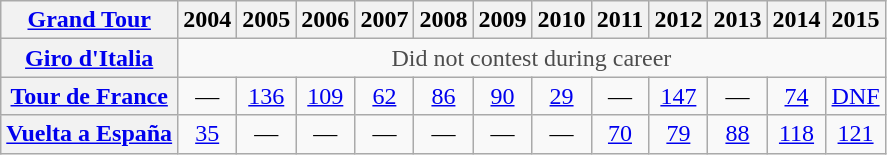<table class="wikitable plainrowheaders">
<tr>
<th scope="col"><a href='#'>Grand Tour</a></th>
<th scope="col">2004</th>
<th scope="col">2005</th>
<th scope="col">2006</th>
<th scope="col">2007</th>
<th scope="col">2008</th>
<th scope="col">2009</th>
<th scope="col">2010</th>
<th scope="col">2011</th>
<th scope="col">2012</th>
<th scope="col">2013</th>
<th scope="col">2014</th>
<th scope="col">2015</th>
</tr>
<tr style="text-align:center;">
<th scope="row"> <a href='#'>Giro d'Italia</a></th>
<td style="color:#4d4d4d;" colspan=12>Did not contest during career</td>
</tr>
<tr style="text-align:center;">
<th scope="row"> <a href='#'>Tour de France</a></th>
<td>—</td>
<td><a href='#'>136</a></td>
<td><a href='#'>109</a></td>
<td><a href='#'>62</a></td>
<td><a href='#'>86</a></td>
<td><a href='#'>90</a></td>
<td><a href='#'>29</a></td>
<td>—</td>
<td><a href='#'>147</a></td>
<td>—</td>
<td><a href='#'>74</a></td>
<td><a href='#'>DNF</a></td>
</tr>
<tr style="text-align:center;">
<th scope="row"> <a href='#'>Vuelta a España</a></th>
<td><a href='#'>35</a></td>
<td>—</td>
<td>—</td>
<td>—</td>
<td>—</td>
<td>—</td>
<td>—</td>
<td><a href='#'>70</a></td>
<td><a href='#'>79</a></td>
<td><a href='#'>88</a></td>
<td><a href='#'>118</a></td>
<td><a href='#'>121</a></td>
</tr>
</table>
